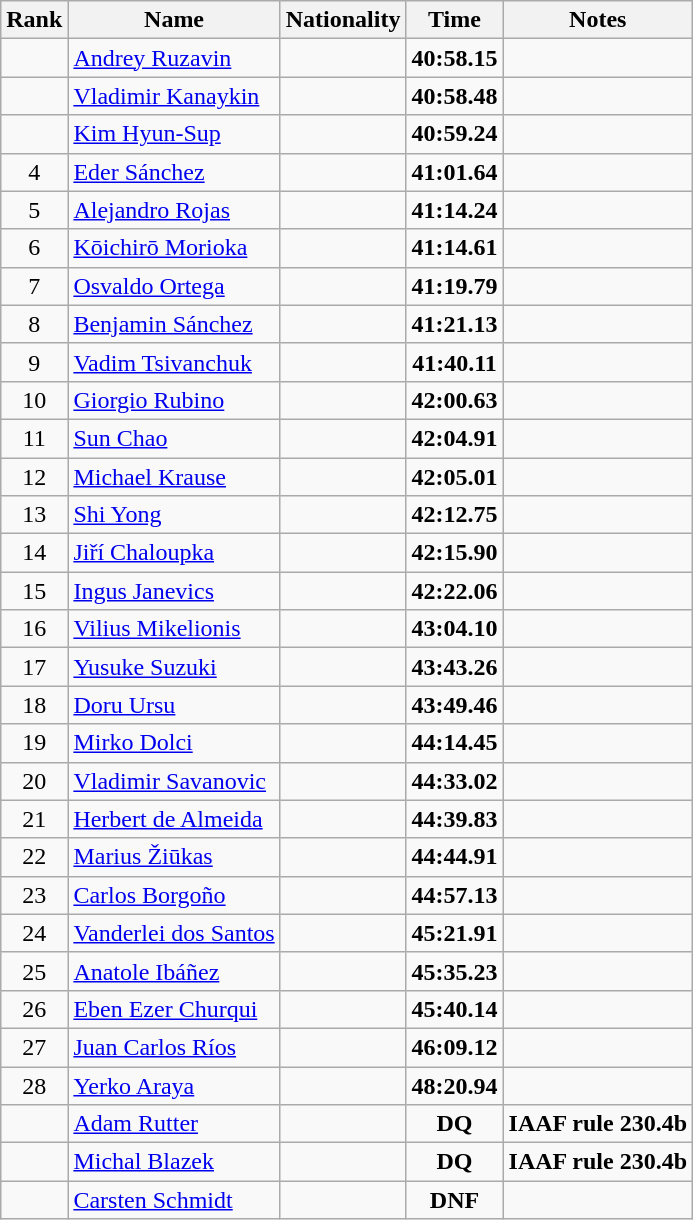<table class="wikitable sortable" style="text-align:center">
<tr>
<th>Rank</th>
<th>Name</th>
<th>Nationality</th>
<th>Time</th>
<th>Notes</th>
</tr>
<tr>
<td></td>
<td align=left><a href='#'>Andrey Ruzavin</a></td>
<td align=left></td>
<td><strong>40:58.15</strong></td>
<td></td>
</tr>
<tr>
<td></td>
<td align=left><a href='#'>Vladimir Kanaykin</a></td>
<td align=left></td>
<td><strong>40:58.48</strong></td>
<td></td>
</tr>
<tr>
<td></td>
<td align=left><a href='#'>Kim Hyun-Sup</a></td>
<td align=left></td>
<td><strong>40:59.24</strong></td>
<td></td>
</tr>
<tr>
<td>4</td>
<td align=left><a href='#'>Eder Sánchez</a></td>
<td align=left></td>
<td><strong>41:01.64</strong></td>
<td></td>
</tr>
<tr>
<td>5</td>
<td align=left><a href='#'>Alejandro Rojas</a></td>
<td align=left></td>
<td><strong>41:14.24</strong></td>
<td></td>
</tr>
<tr>
<td>6</td>
<td align=left><a href='#'>Kōichirō Morioka</a></td>
<td align=left></td>
<td><strong>41:14.61</strong></td>
<td></td>
</tr>
<tr>
<td>7</td>
<td align=left><a href='#'>Osvaldo Ortega</a></td>
<td align=left></td>
<td><strong>41:19.79</strong></td>
<td></td>
</tr>
<tr>
<td>8</td>
<td align=left><a href='#'>Benjamin Sánchez</a></td>
<td align=left></td>
<td><strong>41:21.13</strong></td>
<td></td>
</tr>
<tr>
<td>9</td>
<td align=left><a href='#'>Vadim Tsivanchuk</a></td>
<td align=left></td>
<td><strong>41:40.11</strong></td>
<td></td>
</tr>
<tr>
<td>10</td>
<td align=left><a href='#'>Giorgio Rubino</a></td>
<td align=left></td>
<td><strong>42:00.63</strong></td>
<td></td>
</tr>
<tr>
<td>11</td>
<td align=left><a href='#'>Sun Chao</a></td>
<td align=left></td>
<td><strong>42:04.91</strong></td>
<td></td>
</tr>
<tr>
<td>12</td>
<td align=left><a href='#'>Michael Krause</a></td>
<td align=left></td>
<td><strong>42:05.01</strong></td>
<td></td>
</tr>
<tr>
<td>13</td>
<td align=left><a href='#'>Shi Yong</a></td>
<td align=left></td>
<td><strong>42:12.75</strong></td>
<td></td>
</tr>
<tr>
<td>14</td>
<td align=left><a href='#'>Jiří Chaloupka</a></td>
<td align=left></td>
<td><strong>42:15.90</strong></td>
<td></td>
</tr>
<tr>
<td>15</td>
<td align=left><a href='#'>Ingus Janevics</a></td>
<td align=left></td>
<td><strong>42:22.06</strong></td>
<td></td>
</tr>
<tr>
<td>16</td>
<td align=left><a href='#'>Vilius Mikelionis</a></td>
<td align=left></td>
<td><strong>43:04.10</strong></td>
<td></td>
</tr>
<tr>
<td>17</td>
<td align=left><a href='#'>Yusuke Suzuki</a></td>
<td align=left></td>
<td><strong>43:43.26</strong></td>
<td></td>
</tr>
<tr>
<td>18</td>
<td align=left><a href='#'>Doru Ursu</a></td>
<td align=left></td>
<td><strong>43:49.46</strong></td>
<td></td>
</tr>
<tr>
<td>19</td>
<td align=left><a href='#'>Mirko Dolci</a></td>
<td align=left></td>
<td><strong>44:14.45</strong></td>
<td></td>
</tr>
<tr>
<td>20</td>
<td align=left><a href='#'>Vladimir Savanovic</a></td>
<td align=left></td>
<td><strong>44:33.02</strong></td>
<td></td>
</tr>
<tr>
<td>21</td>
<td align=left><a href='#'>Herbert de Almeida</a></td>
<td align=left></td>
<td><strong>44:39.83</strong></td>
<td></td>
</tr>
<tr>
<td>22</td>
<td align=left><a href='#'>Marius Žiūkas</a></td>
<td align=left></td>
<td><strong>44:44.91</strong></td>
<td></td>
</tr>
<tr>
<td>23</td>
<td align=left><a href='#'>Carlos Borgoño</a></td>
<td align=left></td>
<td><strong>44:57.13</strong></td>
<td></td>
</tr>
<tr>
<td>24</td>
<td align=left><a href='#'>Vanderlei dos Santos</a></td>
<td align=left></td>
<td><strong>45:21.91</strong></td>
<td></td>
</tr>
<tr>
<td>25</td>
<td align=left><a href='#'>Anatole Ibáñez</a></td>
<td align=left></td>
<td><strong>45:35.23</strong></td>
<td></td>
</tr>
<tr>
<td>26</td>
<td align=left><a href='#'>Eben Ezer Churqui</a></td>
<td align=left></td>
<td><strong>45:40.14</strong></td>
<td></td>
</tr>
<tr>
<td>27</td>
<td align=left><a href='#'>Juan Carlos Ríos</a></td>
<td align=left></td>
<td><strong>46:09.12</strong></td>
<td></td>
</tr>
<tr>
<td>28</td>
<td align=left><a href='#'>Yerko Araya</a></td>
<td align=left></td>
<td><strong>48:20.94</strong></td>
<td></td>
</tr>
<tr>
<td></td>
<td align=left><a href='#'>Adam Rutter</a></td>
<td align=left></td>
<td><strong>DQ</strong></td>
<td><strong>IAAF rule 230.4b</strong></td>
</tr>
<tr>
<td></td>
<td align=left><a href='#'>Michal Blazek</a></td>
<td align=left></td>
<td><strong>DQ</strong></td>
<td><strong>IAAF rule 230.4b</strong></td>
</tr>
<tr>
<td></td>
<td align=left><a href='#'>Carsten Schmidt</a></td>
<td align=left></td>
<td><strong>DNF</strong></td>
<td></td>
</tr>
</table>
